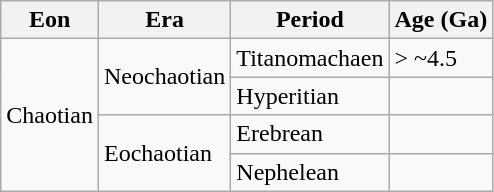<table class="wikitable">
<tr>
<th>Eon</th>
<th>Era</th>
<th>Period</th>
<th>Age (Ga)</th>
</tr>
<tr>
<td rowspan="4">Chaotian</td>
<td rowspan="2">Neochaotian</td>
<td>Titanomachaen</td>
<td>> ~4.5</td>
</tr>
<tr>
<td>Hyperitian</td>
<td></td>
</tr>
<tr>
<td rowspan="2">Eochaotian</td>
<td>Erebrean</td>
<td></td>
</tr>
<tr>
<td>Nephelean</td>
<td></td>
</tr>
</table>
